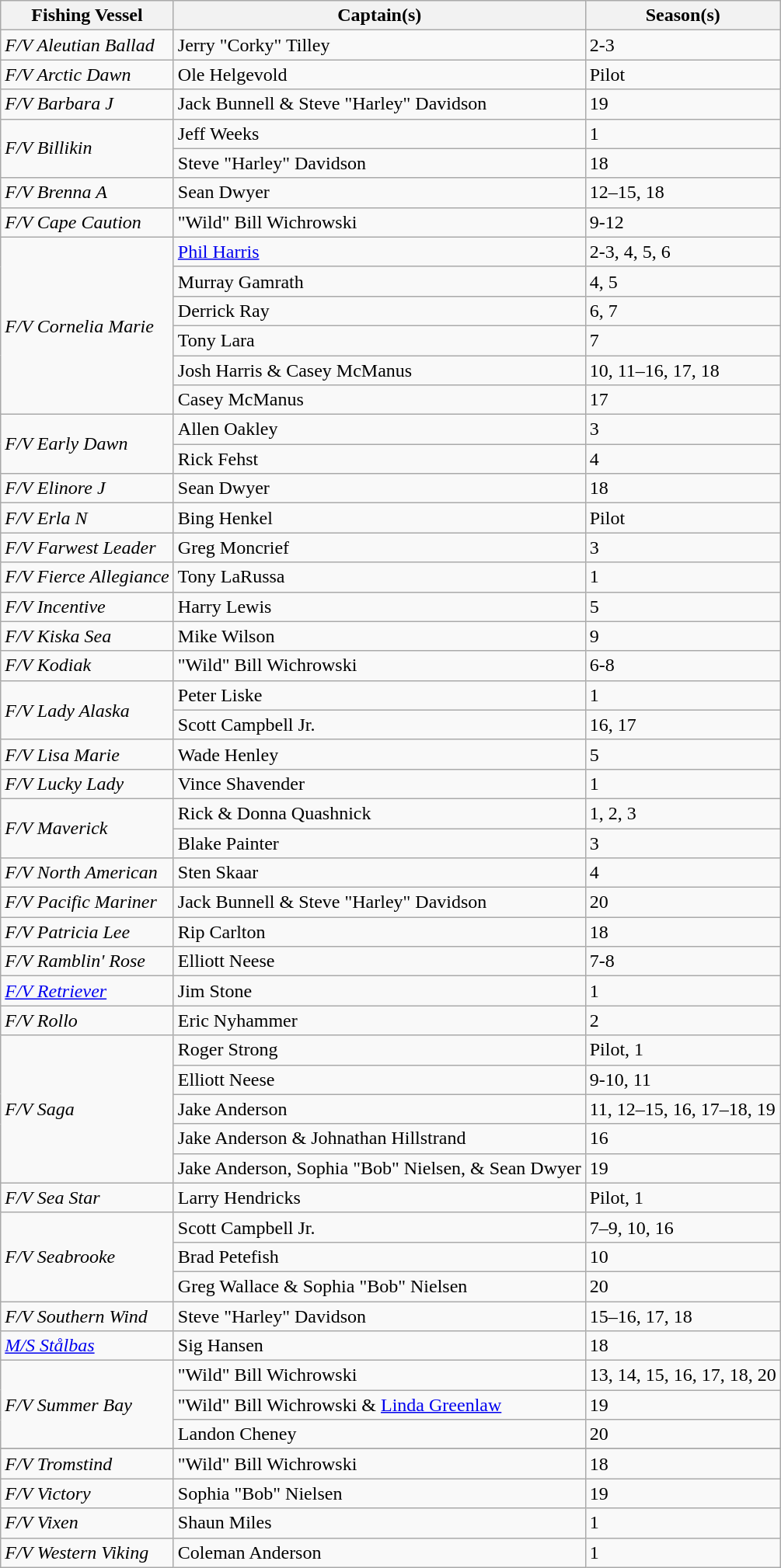<table class="wikitable">
<tr>
<th>Fishing Vessel</th>
<th>Captain(s)</th>
<th>Season(s)</th>
</tr>
<tr>
<td><em>F/V Aleutian Ballad</em></td>
<td>Jerry "Corky" Tilley</td>
<td>2-3</td>
</tr>
<tr>
<td><em>F/V Arctic Dawn</em></td>
<td>Ole Helgevold</td>
<td>Pilot</td>
</tr>
<tr>
<td rowspan="1"><em>F/V Barbara J</em></td>
<td>Jack Bunnell & Steve "Harley" Davidson</td>
<td>19</td>
</tr>
<tr>
<td rowspan="2"><em>F/V Billikin</em></td>
<td>Jeff Weeks</td>
<td>1</td>
</tr>
<tr>
<td>Steve "Harley" Davidson</td>
<td>18</td>
</tr>
<tr>
<td><em>F/V Brenna A</em></td>
<td>Sean Dwyer</td>
<td>12–15, 18</td>
</tr>
<tr>
<td><em>F/V Cape Caution</em></td>
<td>"Wild" Bill Wichrowski</td>
<td>9-12</td>
</tr>
<tr>
<td rowspan="6"><em>F/V Cornelia Marie</em></td>
<td><a href='#'>Phil Harris</a></td>
<td>2-3, 4, 5, 6</td>
</tr>
<tr>
<td>Murray Gamrath</td>
<td>4, 5</td>
</tr>
<tr>
<td>Derrick Ray</td>
<td>6, 7</td>
</tr>
<tr>
<td>Tony Lara</td>
<td>7</td>
</tr>
<tr>
<td>Josh Harris & Casey McManus</td>
<td>10, 11–16, 17, 18</td>
</tr>
<tr>
<td>Casey McManus</td>
<td>17</td>
</tr>
<tr>
<td rowspan="2"><em>F/V Early Dawn</em></td>
<td>Allen Oakley</td>
<td>3</td>
</tr>
<tr>
<td>Rick Fehst</td>
<td>4</td>
</tr>
<tr>
<td><em>F/V Elinore J</em></td>
<td>Sean Dwyer</td>
<td>18</td>
</tr>
<tr>
<td><em>F/V Erla N</em></td>
<td>Bing Henkel</td>
<td>Pilot</td>
</tr>
<tr>
<td><em>F/V Farwest Leader</em></td>
<td>Greg Moncrief</td>
<td>3</td>
</tr>
<tr>
<td><em>F/V Fierce Allegiance</em></td>
<td>Tony LaRussa</td>
<td>1</td>
</tr>
<tr>
<td><em>F/V Incentive</em></td>
<td>Harry Lewis</td>
<td>5</td>
</tr>
<tr>
<td><em>F/V Kiska Sea</em></td>
<td>Mike Wilson</td>
<td>9</td>
</tr>
<tr>
<td><em>F/V Kodiak</em></td>
<td>"Wild" Bill Wichrowski</td>
<td>6-8</td>
</tr>
<tr>
<td rowspan="2"><em>F/V Lady Alaska</em></td>
<td>Peter Liske</td>
<td>1</td>
</tr>
<tr>
<td>Scott Campbell Jr.</td>
<td>16, 17</td>
</tr>
<tr>
<td><em>F/V Lisa Marie</em></td>
<td>Wade Henley</td>
<td>5</td>
</tr>
<tr>
<td><em>F/V Lucky Lady</em></td>
<td>Vince Shavender</td>
<td>1</td>
</tr>
<tr>
<td rowspan="2"><em>F/V Maverick</em></td>
<td>Rick & Donna Quashnick</td>
<td>1, 2, 3</td>
</tr>
<tr>
<td>Blake Painter</td>
<td>3</td>
</tr>
<tr>
<td><em>F/V North American</em></td>
<td>Sten Skaar</td>
<td>4</td>
</tr>
<tr>
<td><em>F/V Pacific Mariner</em></td>
<td>Jack Bunnell & Steve "Harley" Davidson</td>
<td>20</td>
</tr>
<tr>
<td><em>F/V Patricia Lee</em></td>
<td>Rip Carlton</td>
<td>18</td>
</tr>
<tr>
<td><em>F/V Ramblin' Rose</em></td>
<td>Elliott Neese</td>
<td>7-8</td>
</tr>
<tr>
<td><em><a href='#'>F/V Retriever</a></em></td>
<td>Jim Stone</td>
<td>1</td>
</tr>
<tr>
<td><em>F/V Rollo</em></td>
<td>Eric Nyhammer</td>
<td>2</td>
</tr>
<tr>
<td rowspan="5"><em>F/V Saga</em></td>
<td>Roger Strong</td>
<td>Pilot, 1</td>
</tr>
<tr>
<td>Elliott Neese</td>
<td>9-10, 11</td>
</tr>
<tr>
<td>Jake Anderson</td>
<td>11, 12–15, 16, 17–18, 19</td>
</tr>
<tr>
<td>Jake Anderson & Johnathan Hillstrand</td>
<td>16</td>
</tr>
<tr>
<td>Jake Anderson, Sophia "Bob" Nielsen, & Sean Dwyer</td>
<td>19</td>
</tr>
<tr>
<td><em>F/V Sea Star</em></td>
<td>Larry Hendricks</td>
<td>Pilot, 1</td>
</tr>
<tr>
<td rowspan="3"><em>F/V Seabrooke</em></td>
<td>Scott Campbell Jr.</td>
<td>7–9, 10, 16</td>
</tr>
<tr>
<td>Brad Petefish</td>
<td>10</td>
</tr>
<tr>
<td>Greg Wallace & Sophia "Bob" Nielsen</td>
<td>20</td>
</tr>
<tr>
<td rowspan="1"><em>F/V Southern Wind</em></td>
<td>Steve "Harley" Davidson</td>
<td>15–16, 17, 18</td>
</tr>
<tr>
<td><em><a href='#'>M/S Stålbas</a></em></td>
<td>Sig Hansen</td>
<td>18</td>
</tr>
<tr>
<td rowspan="3"><em>F/V Summer Bay</em></td>
<td>"Wild" Bill Wichrowski</td>
<td>13, 14, 15, 16, 17, 18, 20</td>
</tr>
<tr>
<td>"Wild" Bill Wichrowski & <a href='#'>Linda Greenlaw</a></td>
<td>19</td>
</tr>
<tr>
<td>Landon Cheney</td>
<td>20</td>
</tr>
<tr>
</tr>
<tr>
<td><em>F/V Tromstind</em></td>
<td>"Wild" Bill Wichrowski</td>
<td>18</td>
</tr>
<tr>
<td rowspan="1"><em>F/V Victory</em></td>
<td>Sophia "Bob" Nielsen</td>
<td>19</td>
</tr>
<tr>
<td><em>F/V Vixen</em></td>
<td>Shaun Miles</td>
<td>1</td>
</tr>
<tr>
<td><em>F/V Western Viking</em></td>
<td>Coleman Anderson</td>
<td>1</td>
</tr>
</table>
